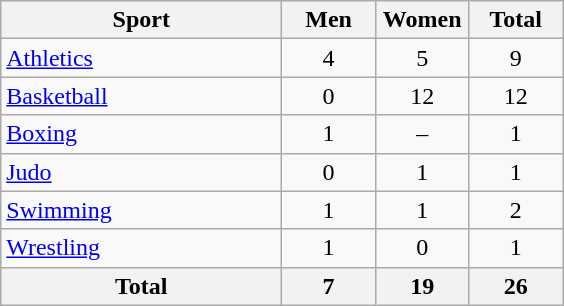<table class="wikitable sortable" style="text-align:center;">
<tr>
<th width=180>Sport</th>
<th width=55>Men</th>
<th width=55>Women</th>
<th width=55>Total</th>
</tr>
<tr>
<td align=left><a href='#'>Athletics</a></td>
<td>4</td>
<td>5</td>
<td>9</td>
</tr>
<tr>
<td align=left><a href='#'>Basketball</a></td>
<td>0</td>
<td>12</td>
<td>12</td>
</tr>
<tr>
<td align=left><a href='#'>Boxing</a></td>
<td>1</td>
<td>–</td>
<td>1</td>
</tr>
<tr>
<td align=left><a href='#'>Judo</a></td>
<td>0</td>
<td>1</td>
<td>1</td>
</tr>
<tr>
<td align=left><a href='#'>Swimming</a></td>
<td>1</td>
<td>1</td>
<td>2</td>
</tr>
<tr>
<td align=left><a href='#'>Wrestling</a></td>
<td>1</td>
<td>0</td>
<td>1</td>
</tr>
<tr>
<th>Total</th>
<th>7</th>
<th>19</th>
<th>26</th>
</tr>
</table>
